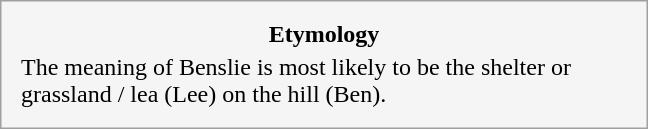<table style="float:left; margin:1em 1em 1em 1em; width:27em; border: 1px solid #a0a0a0; padding: 10px; background-color: #F5F5F5; text-align:left;">
<tr style="text-align:center;">
<td><strong>Etymology</strong></td>
</tr>
<tr style="text-align:left; font-size:x-medium;">
<td>The meaning of Benslie is most likely to be the shelter or grassland / lea (Lee) on the hill (Ben).</td>
</tr>
</table>
